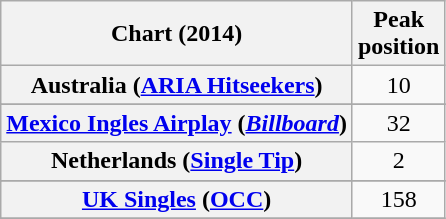<table class="wikitable sortable plainrowheaders" style="text-align:center">
<tr>
<th scope="col">Chart (2014)</th>
<th scope="col">Peak<br>position</th>
</tr>
<tr>
<th scope="row">Australia (<a href='#'>ARIA Hitseekers</a>)</th>
<td>10</td>
</tr>
<tr>
</tr>
<tr>
</tr>
<tr>
<th scope="row"><a href='#'>Mexico Ingles Airplay</a> (<em><a href='#'>Billboard</a></em>)</th>
<td>32</td>
</tr>
<tr>
<th scope="row">Netherlands (<a href='#'>Single Tip</a>)</th>
<td>2</td>
</tr>
<tr>
</tr>
<tr>
<th scope="row"><a href='#'>UK Singles</a> (<a href='#'>OCC</a>)</th>
<td>158</td>
</tr>
<tr>
</tr>
</table>
